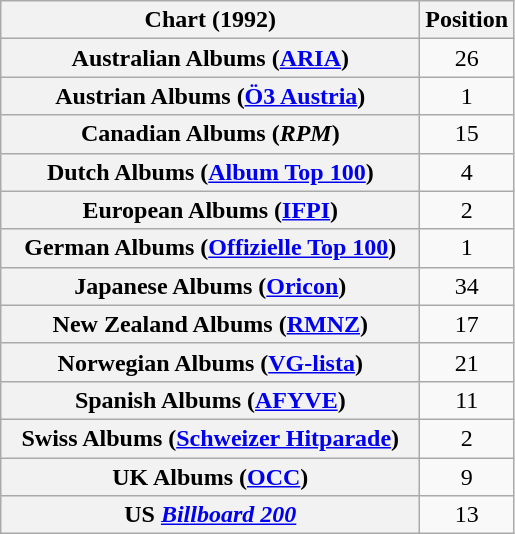<table class="wikitable sortable plainrowheaders" style="text-align:center">
<tr>
<th scope="col" style="width:17em;">Chart (1992)</th>
<th scope="col">Position</th>
</tr>
<tr>
<th scope="row">Australian Albums (<a href='#'>ARIA</a>)</th>
<td>26</td>
</tr>
<tr>
<th scope="row">Austrian Albums (<a href='#'>Ö3 Austria</a>)</th>
<td>1</td>
</tr>
<tr>
<th scope="row">Canadian Albums (<em>RPM</em>)</th>
<td>15</td>
</tr>
<tr>
<th scope="row">Dutch Albums (<a href='#'>Album Top 100</a>)</th>
<td>4</td>
</tr>
<tr>
<th scope="row">European Albums (<a href='#'>IFPI</a>)</th>
<td>2</td>
</tr>
<tr>
<th scope="row">German Albums (<a href='#'>Offizielle Top 100</a>)</th>
<td>1</td>
</tr>
<tr>
<th scope="row">Japanese Albums (<a href='#'>Oricon</a>)</th>
<td>34</td>
</tr>
<tr>
<th scope="row">New Zealand Albums (<a href='#'>RMNZ</a>)</th>
<td>17</td>
</tr>
<tr>
<th scope="row">Norwegian Albums (<a href='#'>VG-lista</a>)</th>
<td>21</td>
</tr>
<tr>
<th scope="row">Spanish Albums (<a href='#'>AFYVE</a>)</th>
<td>11</td>
</tr>
<tr>
<th scope="row">Swiss Albums (<a href='#'>Schweizer Hitparade</a>)</th>
<td>2</td>
</tr>
<tr>
<th scope="row">UK Albums (<a href='#'>OCC</a>)</th>
<td>9</td>
</tr>
<tr>
<th scope="row">US <em><a href='#'>Billboard 200</a></em></th>
<td>13</td>
</tr>
</table>
